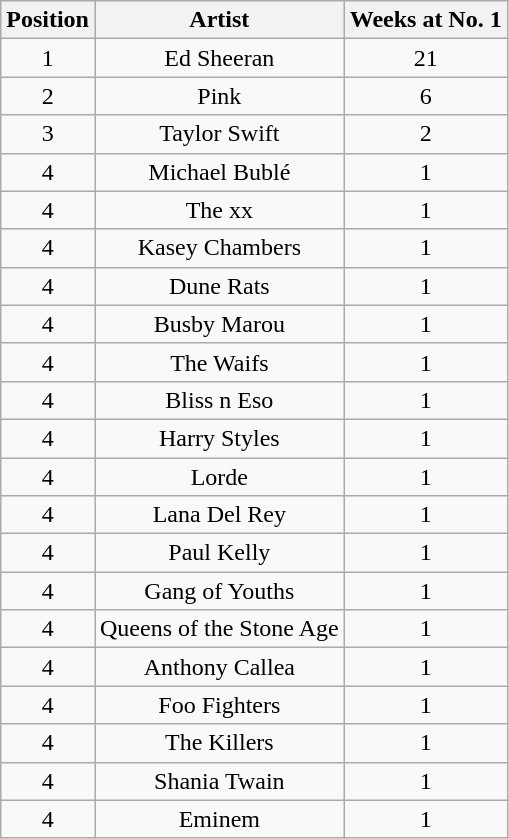<table class="wikitable">
<tr>
<th style="text-align: center;">Position</th>
<th style="text-align: center;">Artist</th>
<th style="text-align: center;">Weeks at No. 1</th>
</tr>
<tr>
<td style="text-align: center;">1</td>
<td style="text-align: center;">Ed Sheeran</td>
<td style="text-align: center;">21</td>
</tr>
<tr>
<td style="text-align: center;">2</td>
<td style="text-align: center;">Pink</td>
<td style="text-align: center;">6</td>
</tr>
<tr>
<td style="text-align: center;">3</td>
<td style="text-align: center;">Taylor Swift</td>
<td style="text-align: center;">2</td>
</tr>
<tr>
<td style="text-align: center;">4</td>
<td style="text-align: center;">Michael Bublé</td>
<td style="text-align: center;">1</td>
</tr>
<tr>
<td style="text-align: center;">4</td>
<td style="text-align: center;">The xx</td>
<td style="text-align: center;">1</td>
</tr>
<tr>
<td style="text-align: center;">4</td>
<td style="text-align: center;">Kasey Chambers</td>
<td style="text-align: center;">1</td>
</tr>
<tr>
<td style="text-align: center;">4</td>
<td style="text-align: center;">Dune Rats</td>
<td style="text-align: center;">1</td>
</tr>
<tr>
<td style="text-align: center;">4</td>
<td style="text-align: center;">Busby Marou</td>
<td style="text-align: center;">1</td>
</tr>
<tr>
<td style="text-align: center;">4</td>
<td style="text-align: center;">The Waifs</td>
<td style="text-align: center;">1</td>
</tr>
<tr>
<td style="text-align: center;">4</td>
<td style="text-align: center;">Bliss n Eso</td>
<td style="text-align: center;">1</td>
</tr>
<tr>
<td style="text-align: center;">4</td>
<td style="text-align: center;">Harry Styles</td>
<td style="text-align: center;">1</td>
</tr>
<tr>
<td style="text-align: center;">4</td>
<td style="text-align: center;">Lorde</td>
<td style="text-align: center;">1</td>
</tr>
<tr>
<td style="text-align: center;">4</td>
<td style="text-align: center;">Lana Del Rey</td>
<td style="text-align: center;">1</td>
</tr>
<tr>
<td style="text-align: center;">4</td>
<td style="text-align: center;">Paul Kelly</td>
<td style="text-align: center;">1</td>
</tr>
<tr>
<td style="text-align: center;">4</td>
<td style="text-align: center;">Gang of Youths</td>
<td style="text-align: center;">1</td>
</tr>
<tr>
<td style="text-align: center;">4</td>
<td style="text-align: center;">Queens of the Stone Age</td>
<td style="text-align: center;">1</td>
</tr>
<tr>
<td style="text-align: center;">4</td>
<td style="text-align: center;">Anthony Callea</td>
<td style="text-align: center;">1</td>
</tr>
<tr>
<td style="text-align: center;">4</td>
<td style="text-align: center;">Foo Fighters</td>
<td style="text-align: center;">1</td>
</tr>
<tr>
<td style="text-align: center;">4</td>
<td style="text-align: center;">The Killers</td>
<td style="text-align: center;">1</td>
</tr>
<tr>
<td style="text-align: center;">4</td>
<td style="text-align: center;">Shania Twain</td>
<td style="text-align: center;">1</td>
</tr>
<tr>
<td style="text-align: center;">4</td>
<td style="text-align: center;">Eminem</td>
<td style="text-align: center;">1</td>
</tr>
</table>
